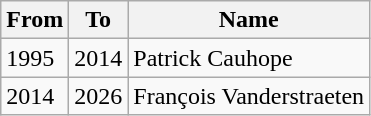<table class="wikitable">
<tr>
<th>From</th>
<th>To</th>
<th>Name</th>
</tr>
<tr>
<td>1995</td>
<td>2014</td>
<td>Patrick Cauhope</td>
</tr>
<tr>
<td>2014</td>
<td>2026</td>
<td>François Vanderstraeten</td>
</tr>
</table>
